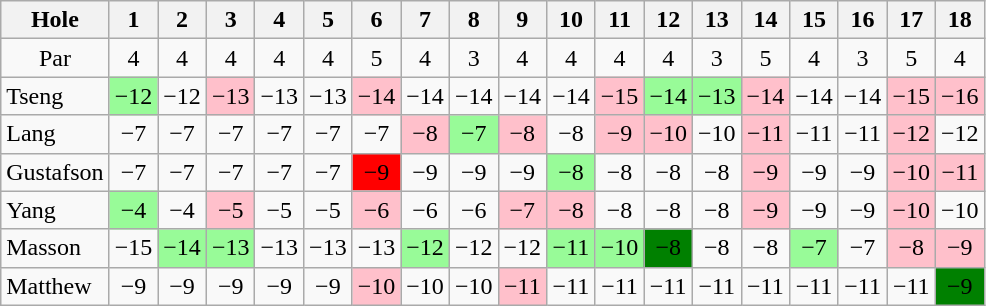<table class="wikitable" style="text-align:center">
<tr>
<th>Hole</th>
<th>1</th>
<th>2</th>
<th>3</th>
<th>4</th>
<th>5</th>
<th>6</th>
<th>7</th>
<th>8</th>
<th>9</th>
<th>10</th>
<th>11</th>
<th>12</th>
<th>13</th>
<th>14</th>
<th>15</th>
<th>16</th>
<th>17</th>
<th>18</th>
</tr>
<tr>
<td>Par</td>
<td>4</td>
<td>4</td>
<td>4</td>
<td>4</td>
<td>4</td>
<td>5</td>
<td>4</td>
<td>3</td>
<td>4</td>
<td>4</td>
<td>4</td>
<td>4</td>
<td>3</td>
<td>5</td>
<td>4</td>
<td>3</td>
<td>5</td>
<td>4</td>
</tr>
<tr>
<td align=left> Tseng</td>
<td style="background: PaleGreen;">−12</td>
<td>−12</td>
<td style="background: Pink;">−13</td>
<td>−13</td>
<td>−13</td>
<td style="background: Pink;">−14</td>
<td>−14</td>
<td>−14</td>
<td>−14</td>
<td>−14</td>
<td style="background: Pink;">−15</td>
<td style="background: PaleGreen;">−14</td>
<td style="background: PaleGreen;">−13</td>
<td style="background: Pink;">−14</td>
<td>−14</td>
<td>−14</td>
<td style="background: Pink;">−15</td>
<td style="background: Pink;">−16</td>
</tr>
<tr>
<td align=left> Lang</td>
<td>−7</td>
<td>−7</td>
<td>−7</td>
<td>−7</td>
<td>−7</td>
<td>−7</td>
<td style="background: Pink;">−8</td>
<td style="background: PaleGreen;">−7</td>
<td style="background: Pink;">−8</td>
<td>−8</td>
<td style="background: Pink;">−9</td>
<td style="background: Pink;">−10</td>
<td>−10</td>
<td style="background: Pink;">−11</td>
<td>−11</td>
<td>−11</td>
<td style="background: Pink;">−12</td>
<td>−12</td>
</tr>
<tr>
<td align=left> Gustafson</td>
<td>−7</td>
<td>−7</td>
<td>−7</td>
<td>−7</td>
<td>−7</td>
<td style="background: Red;">−9</td>
<td>−9</td>
<td>−9</td>
<td>−9</td>
<td style="background: PaleGreen;">−8</td>
<td>−8</td>
<td>−8</td>
<td>−8</td>
<td style="background: Pink;">−9</td>
<td>−9</td>
<td>−9</td>
<td style="background: Pink;">−10</td>
<td style="background: Pink;">−11</td>
</tr>
<tr>
<td align=left> Yang</td>
<td style="background: PaleGreen;">−4</td>
<td>−4</td>
<td style="background: Pink;">−5</td>
<td>−5</td>
<td>−5</td>
<td style="background: Pink;">−6</td>
<td>−6</td>
<td>−6</td>
<td style="background: Pink;">−7</td>
<td style="background: Pink;">−8</td>
<td>−8</td>
<td>−8</td>
<td>−8</td>
<td style="background: Pink;">−9</td>
<td>−9</td>
<td>−9</td>
<td style="background: Pink;">−10</td>
<td>−10</td>
</tr>
<tr>
<td align=left> Masson</td>
<td>−15</td>
<td style="background: PaleGreen;">−14</td>
<td style="background: PaleGreen;">−13</td>
<td>−13</td>
<td>−13</td>
<td>−13</td>
<td style="background: PaleGreen;">−12</td>
<td>−12</td>
<td>−12</td>
<td style="background: PaleGreen;">−11</td>
<td style="background: PaleGreen;">−10</td>
<td style="background: Green;">−8</td>
<td>−8</td>
<td>−8</td>
<td style="background: PaleGreen;">−7</td>
<td>−7</td>
<td style="background: Pink;">−8</td>
<td style="background: Pink;">−9</td>
</tr>
<tr>
<td align=left> Matthew</td>
<td>−9</td>
<td>−9</td>
<td>−9</td>
<td>−9</td>
<td>−9</td>
<td style="background: Pink;">−10</td>
<td>−10</td>
<td>−10</td>
<td style="background: Pink;">−11</td>
<td>−11</td>
<td>−11</td>
<td>−11</td>
<td>−11</td>
<td>−11</td>
<td>−11</td>
<td>−11</td>
<td>−11</td>
<td style="background: Green;">−9</td>
</tr>
</table>
